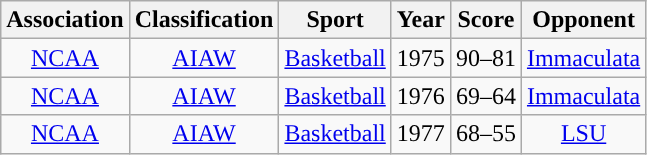<table class="wikitable" style="text-align:center">
<tr>
<th>Association</th>
<th>Classification</th>
<th>Sport</th>
<th>Year</th>
<th>Score</th>
<th>Opponent</th>
</tr>
<tr style="text-align:center;">
<td><a href='#'>NCAA</a></td>
<td><a href='#'>AIAW</a></td>
<td><a href='#'>Basketball</a></td>
<td>1975</td>
<td>90–81</td>
<td><a href='#'>Immaculata</a></td>
</tr>
<tr align="center">
<td><a href='#'>NCAA</a></td>
<td><a href='#'>AIAW</a></td>
<td><a href='#'>Basketball</a></td>
<td>1976</td>
<td>69–64</td>
<td><a href='#'>Immaculata</a></td>
</tr>
<tr style="text-align:center;">
<td><a href='#'>NCAA</a></td>
<td><a href='#'>AIAW</a></td>
<td><a href='#'>Basketball</a></td>
<td>1977</td>
<td>68–55</td>
<td><a href='#'>LSU</a></td>
</tr>
</table>
